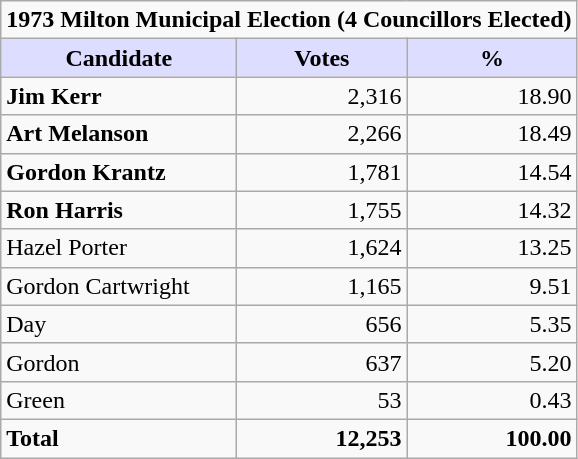<table class="wikitable sortable">
<tr>
<td colspan="3" style="text-align:center;"><strong>1973 Milton Municipal Election (4 Councillors Elected)</strong></td>
</tr>
<tr>
<th style="background:#ddf; width:150px;">Candidate</th>
<th style="background:#ddf;">Votes</th>
<th style="background:#ddf;">%</th>
</tr>
<tr>
<td><strong>Jim Kerr</strong></td>
<td align=right>2,316</td>
<td align=right>18.90</td>
</tr>
<tr>
<td><strong>Art Melanson</strong></td>
<td align=right>2,266</td>
<td align=right>18.49</td>
</tr>
<tr>
<td><strong>Gordon Krantz</strong></td>
<td align=right>1,781</td>
<td align=right>14.54</td>
</tr>
<tr>
<td><strong>Ron Harris</strong></td>
<td align=right>1,755</td>
<td align=right>14.32</td>
</tr>
<tr>
<td>Hazel Porter</td>
<td align=right>1,624</td>
<td align=right>13.25</td>
</tr>
<tr>
<td>Gordon Cartwright</td>
<td align=right>1,165</td>
<td align=right>9.51</td>
</tr>
<tr>
<td>Day</td>
<td align=right>656</td>
<td align=right>5.35</td>
</tr>
<tr>
<td>Gordon</td>
<td align=right>637</td>
<td align=right>5.20</td>
</tr>
<tr>
<td>Green</td>
<td align=right>53</td>
<td align=right>0.43</td>
</tr>
<tr>
<td><strong>Total</strong></td>
<td align=right><strong>12,253</strong></td>
<td align=right><strong>100.00</strong></td>
</tr>
</table>
